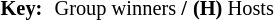<table style="font-size: 85%;">
<tr>
<td height=5></td>
</tr>
<tr>
<td><strong>Key:</strong></td>
<td></td>
<td>Group winners <strong>/</strong></td>
<td><strong>(H)</strong> Hosts</td>
</tr>
</table>
